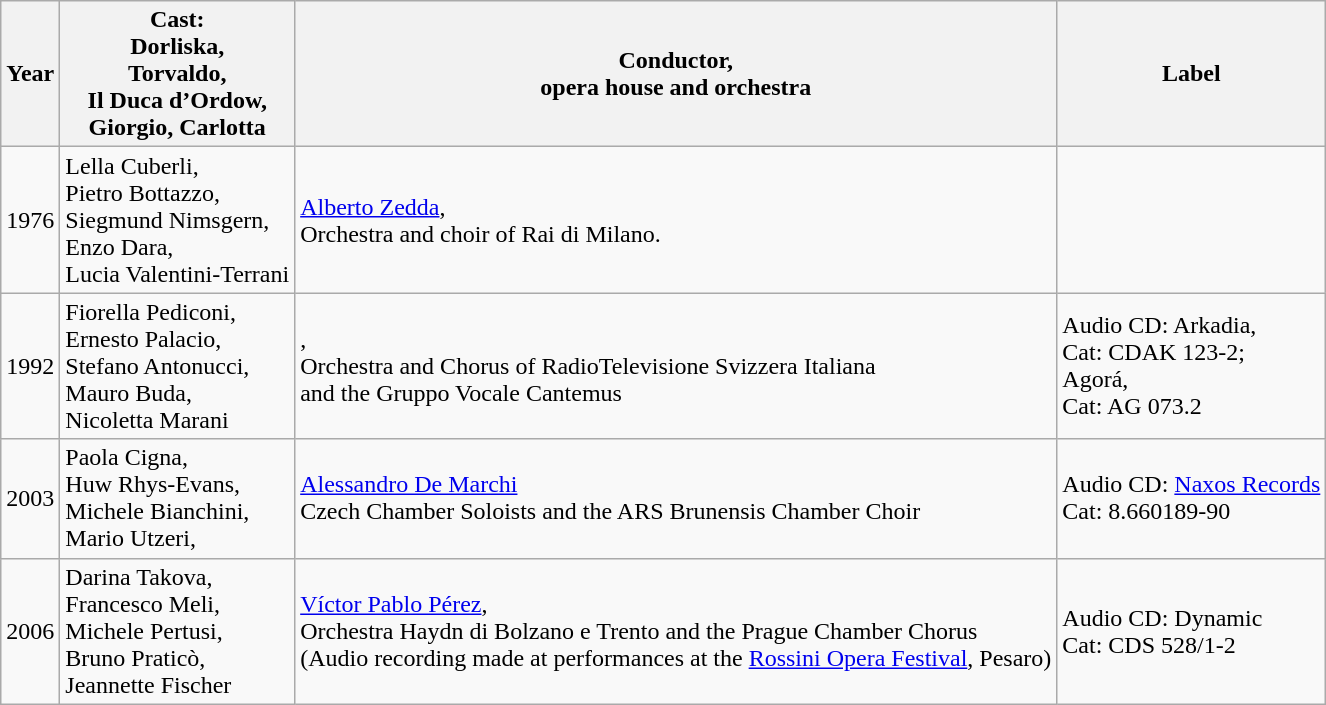<table class="wikitable">
<tr>
<th>Year</th>
<th>Cast:<br> Dorliska,<br>Torvaldo,<br>Il Duca d’Ordow,<br>Giorgio, Carlotta</th>
<th>Conductor,<br>opera house and orchestra</th>
<th>Label</th>
</tr>
<tr>
<td>1976</td>
<td>Lella Cuberli,<br>Pietro Bottazzo,<br>Siegmund Nimsgern,<br>Enzo Dara,<br>Lucia Valentini-Terrani</td>
<td><a href='#'>Alberto Zedda</a>,<br>Orchestra and choir of Rai di Milano.</td>
</tr>
<tr>
<td>1992</td>
<td>Fiorella Pediconi,<br>Ernesto Palacio,<br>Stefano Antonucci,<br>Mauro Buda,<br>Nicoletta Marani</td>
<td>,<br>Orchestra and Chorus of RadioTelevisione Svizzera Italiana<br>and the Gruppo Vocale Cantemus</td>
<td>Audio CD: Arkadia,<br>Cat: CDAK 123-2;<br>Agorá,<br>Cat: AG 073.2</td>
</tr>
<tr>
<td>2003</td>
<td>Paola Cigna,<br>Huw Rhys-Evans,<br>Michele Bianchini,<br>Mario Utzeri,<br></td>
<td><a href='#'>Alessandro De Marchi</a><br>Czech Chamber Soloists and the ARS Brunensis Chamber Choir</td>
<td>Audio CD: <a href='#'>Naxos Records</a><br>Cat: 8.660189-90</td>
</tr>
<tr>
<td>2006</td>
<td>Darina Takova,<br>Francesco Meli,<br>Michele Pertusi,<br>Bruno Praticò,<br>Jeannette Fischer</td>
<td><a href='#'>Víctor Pablo Pérez</a>,<br>Orchestra Haydn di Bolzano e Trento and the Prague Chamber Chorus<br>(Audio recording made at performances at the <a href='#'>Rossini Opera Festival</a>, Pesaro)</td>
<td>Audio CD: Dynamic<br>Cat: CDS 528/1-2</td>
</tr>
</table>
